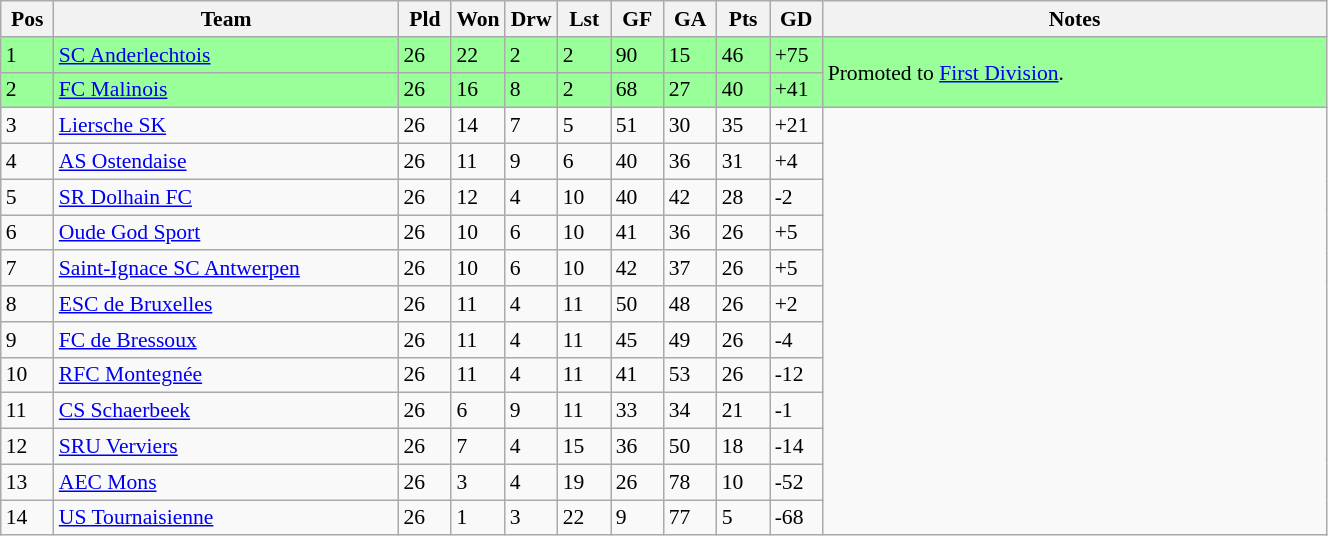<table class="wikitable" width=70% style="font-size:90%">
<tr>
<th width=4%><strong>Pos</strong></th>
<th width=26%><strong>Team</strong></th>
<th width=4%><strong>Pld</strong></th>
<th width=4%><strong>Won</strong></th>
<th width=4%><strong>Drw</strong></th>
<th width=4%><strong>Lst</strong></th>
<th width=4%><strong>GF</strong></th>
<th width=4%><strong>GA</strong></th>
<th width=4%><strong>Pts</strong></th>
<th width=4%><strong>GD</strong></th>
<th width=38%><strong>Notes</strong></th>
</tr>
<tr bgcolor=#99ff99>
<td>1</td>
<td><a href='#'>SC Anderlechtois</a></td>
<td>26</td>
<td>22</td>
<td>2</td>
<td>2</td>
<td>90</td>
<td>15</td>
<td>46</td>
<td>+75</td>
<td rowspan=2>Promoted to <a href='#'>First Division</a>.</td>
</tr>
<tr bgcolor=#99ff99>
<td>2</td>
<td><a href='#'>FC Malinois</a></td>
<td>26</td>
<td>16</td>
<td>8</td>
<td>2</td>
<td>68</td>
<td>27</td>
<td>40</td>
<td>+41</td>
</tr>
<tr>
<td>3</td>
<td><a href='#'>Liersche SK</a></td>
<td>26</td>
<td>14</td>
<td>7</td>
<td>5</td>
<td>51</td>
<td>30</td>
<td>35</td>
<td>+21</td>
</tr>
<tr>
<td>4</td>
<td><a href='#'>AS Ostendaise</a></td>
<td>26</td>
<td>11</td>
<td>9</td>
<td>6</td>
<td>40</td>
<td>36</td>
<td>31</td>
<td>+4</td>
</tr>
<tr>
<td>5</td>
<td><a href='#'>SR Dolhain FC</a></td>
<td>26</td>
<td>12</td>
<td>4</td>
<td>10</td>
<td>40</td>
<td>42</td>
<td>28</td>
<td>-2</td>
</tr>
<tr>
<td>6</td>
<td><a href='#'>Oude God Sport</a></td>
<td>26</td>
<td>10</td>
<td>6</td>
<td>10</td>
<td>41</td>
<td>36</td>
<td>26</td>
<td>+5</td>
</tr>
<tr>
<td>7</td>
<td><a href='#'>Saint-Ignace SC Antwerpen</a></td>
<td>26</td>
<td>10</td>
<td>6</td>
<td>10</td>
<td>42</td>
<td>37</td>
<td>26</td>
<td>+5</td>
</tr>
<tr>
<td>8</td>
<td><a href='#'>ESC de Bruxelles</a></td>
<td>26</td>
<td>11</td>
<td>4</td>
<td>11</td>
<td>50</td>
<td>48</td>
<td>26</td>
<td>+2</td>
</tr>
<tr>
<td>9</td>
<td><a href='#'>FC de Bressoux</a></td>
<td>26</td>
<td>11</td>
<td>4</td>
<td>11</td>
<td>45</td>
<td>49</td>
<td>26</td>
<td>-4</td>
</tr>
<tr>
<td>10</td>
<td><a href='#'>RFC Montegnée</a></td>
<td>26</td>
<td>11</td>
<td>4</td>
<td>11</td>
<td>41</td>
<td>53</td>
<td>26</td>
<td>-12</td>
</tr>
<tr>
<td>11</td>
<td><a href='#'>CS Schaerbeek</a></td>
<td>26</td>
<td>6</td>
<td>9</td>
<td>11</td>
<td>33</td>
<td>34</td>
<td>21</td>
<td>-1</td>
</tr>
<tr>
<td>12</td>
<td><a href='#'>SRU Verviers</a></td>
<td>26</td>
<td>7</td>
<td>4</td>
<td>15</td>
<td>36</td>
<td>50</td>
<td>18</td>
<td>-14</td>
</tr>
<tr>
<td>13</td>
<td><a href='#'>AEC Mons</a></td>
<td>26</td>
<td>3</td>
<td>4</td>
<td>19</td>
<td>26</td>
<td>78</td>
<td>10</td>
<td>-52</td>
</tr>
<tr>
<td>14</td>
<td><a href='#'>US Tournaisienne</a></td>
<td>26</td>
<td>1</td>
<td>3</td>
<td>22</td>
<td>9</td>
<td>77</td>
<td>5</td>
<td>-68</td>
</tr>
</table>
